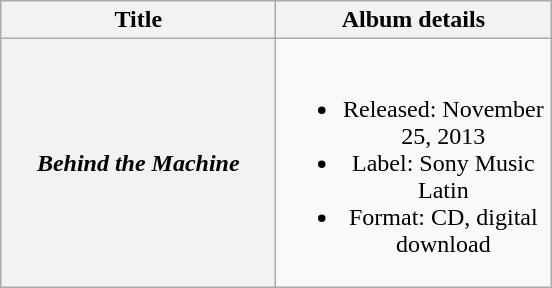<table class="wikitable plainrowheaders" style="text-align:center;" border="1">
<tr>
<th scope="col" style="width:11em;">Title</th>
<th scope="col" style="width:11em;">Album details</th>
</tr>
<tr>
<th scope="row"><em>Behind the Machine</em></th>
<td><br><ul><li>Released: November 25, 2013</li><li>Label: Sony Music Latin</li><li>Format: CD, digital download</li></ul></td>
</tr>
</table>
